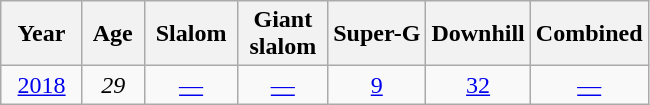<table class=wikitable style="text-align:center">
<tr>
<th>  Year  </th>
<th> Age </th>
<th> Slalom </th>
<th> Giant <br> slalom </th>
<th>Super-G</th>
<th>Downhill</th>
<th>Combined</th>
</tr>
<tr>
<td><a href='#'>2018</a></td>
<td><em>29</em></td>
<td><a href='#'>—</a></td>
<td><a href='#'>—</a></td>
<td><a href='#'>9</a></td>
<td><a href='#'>32</a></td>
<td><a href='#'>—</a></td>
</tr>
</table>
